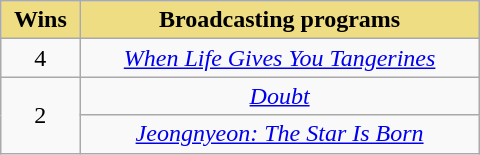<table class="wikitable plainrowheaders" style="width:20em; text-align:center;">
<tr>
<th style="background:#EEDD82;" ! align="center">Wins</th>
<th style="background:#EEDD82;" ! align="center">Broadcasting programs</th>
</tr>
<tr>
<td>4</td>
<td><em><a href='#'>When Life Gives You Tangerines</a></em></td>
</tr>
<tr>
<td rowspan="2">2</td>
<td><em><a href='#'>Doubt</a></em></td>
</tr>
<tr>
<td><em><a href='#'>Jeongnyeon: The Star Is Born</a></em></td>
</tr>
</table>
